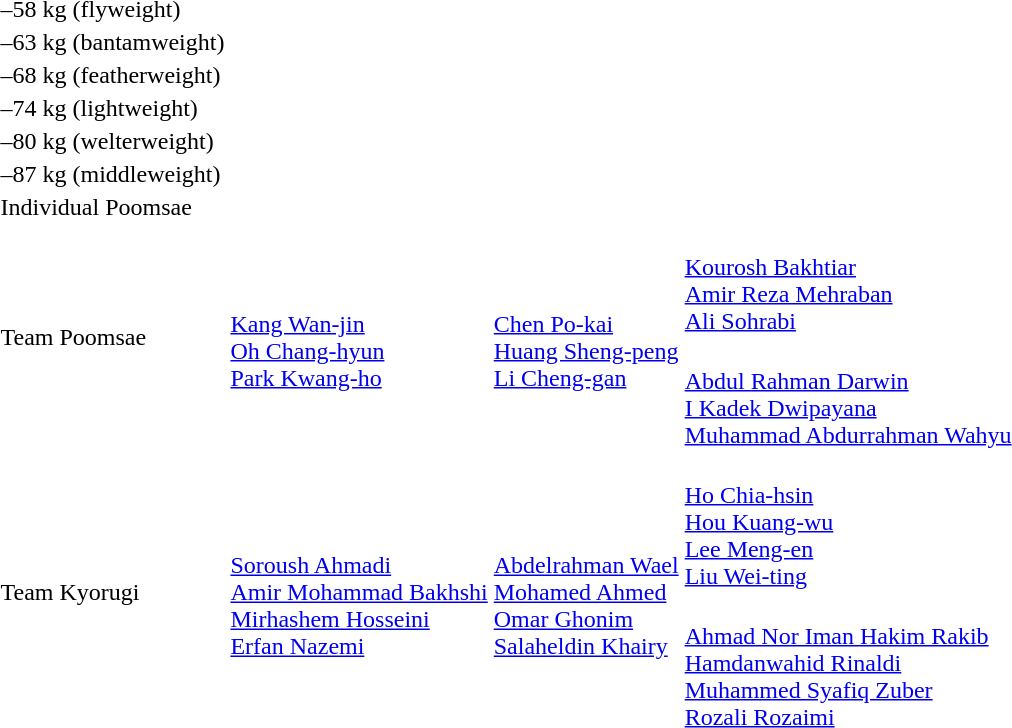<table>
<tr>
<td rowspan=2>–58 kg (flyweight)<br></td>
<td rowspan=2></td>
<td rowspan=2></td>
<td></td>
</tr>
<tr>
<td></td>
</tr>
<tr>
<td rowspan=2>–63 kg (bantamweight)<br></td>
<td rowspan=2></td>
<td rowspan=2></td>
<td></td>
</tr>
<tr>
<td></td>
</tr>
<tr>
<td rowspan=2>–68 kg (featherweight)<br></td>
<td rowspan=2></td>
<td rowspan=2></td>
<td></td>
</tr>
<tr>
<td></td>
</tr>
<tr>
<td rowspan=2>–74 kg (lightweight)<br></td>
<td rowspan=2></td>
<td rowspan=2></td>
<td></td>
</tr>
<tr>
<td></td>
</tr>
<tr>
<td rowspan=2>–80 kg (welterweight)<br></td>
<td rowspan=2></td>
<td rowspan=2></td>
<td></td>
</tr>
<tr>
<td></td>
</tr>
<tr>
<td rowspan=2>–87 kg (middleweight)<br></td>
<td rowspan=2></td>
<td rowspan=2></td>
<td></td>
</tr>
<tr>
<td></td>
</tr>
<tr>
<td rowspan=2>Individual Poomsae<br></td>
<td rowspan=2></td>
<td rowspan=2></td>
<td></td>
</tr>
<tr>
<td></td>
</tr>
<tr>
<td rowspan=2>Team Poomsae<br></td>
<td rowspan=2><br><a href='#'>Kang Wan-jin</a><br><a href='#'>Oh Chang-hyun</a><br><a href='#'>Park Kwang-ho</a></td>
<td rowspan=2><br><a href='#'>Chen Po-kai</a><br><a href='#'>Huang Sheng-peng</a><br><a href='#'>Li Cheng-gan</a></td>
<td><br><a href='#'>Kourosh Bakhtiar</a><br><a href='#'>Amir Reza Mehraban</a><br><a href='#'>Ali Sohrabi</a></td>
</tr>
<tr>
<td><br><a href='#'>Abdul Rahman Darwin</a><br><a href='#'>I Kadek Dwipayana</a><br><a href='#'>Muhammad Abdurrahman Wahyu</a></td>
</tr>
<tr>
<td rowspan=2>Team Kyorugi<br></td>
<td rowspan=2><br><a href='#'>Soroush Ahmadi</a><br><a href='#'>Amir Mohammad Bakhshi</a><br><a href='#'>Mirhashem Hosseini</a><br><a href='#'>Erfan Nazemi</a></td>
<td rowspan=2><br><a href='#'>Abdelrahman Wael</a><br><a href='#'>Mohamed Ahmed</a><br><a href='#'>Omar Ghonim</a><br><a href='#'>Salaheldin Khairy</a></td>
<td><br><a href='#'>Ho Chia-hsin</a><br><a href='#'>Hou Kuang-wu</a><br><a href='#'>Lee Meng-en</a><br><a href='#'>Liu Wei-ting</a></td>
</tr>
<tr>
<td><br><a href='#'>Ahmad Nor Iman Hakim Rakib</a><br><a href='#'>Hamdanwahid Rinaldi</a><br><a href='#'>Muhammed Syafiq Zuber</a><br><a href='#'>Rozali Rozaimi</a></td>
</tr>
</table>
